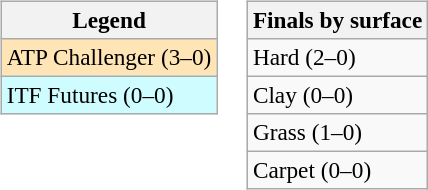<table>
<tr valign=top>
<td><br><table class=wikitable style=font-size:97%>
<tr>
<th>Legend</th>
</tr>
<tr bgcolor=moccasin>
<td>ATP Challenger (3–0)</td>
</tr>
<tr bgcolor=cffcff>
<td>ITF Futures (0–0)</td>
</tr>
</table>
</td>
<td><br><table class=wikitable style=font-size:97%>
<tr>
<th>Finals by surface</th>
</tr>
<tr>
<td>Hard (2–0)</td>
</tr>
<tr>
<td>Clay (0–0)</td>
</tr>
<tr>
<td>Grass (1–0)</td>
</tr>
<tr>
<td>Carpet (0–0)</td>
</tr>
</table>
</td>
</tr>
</table>
